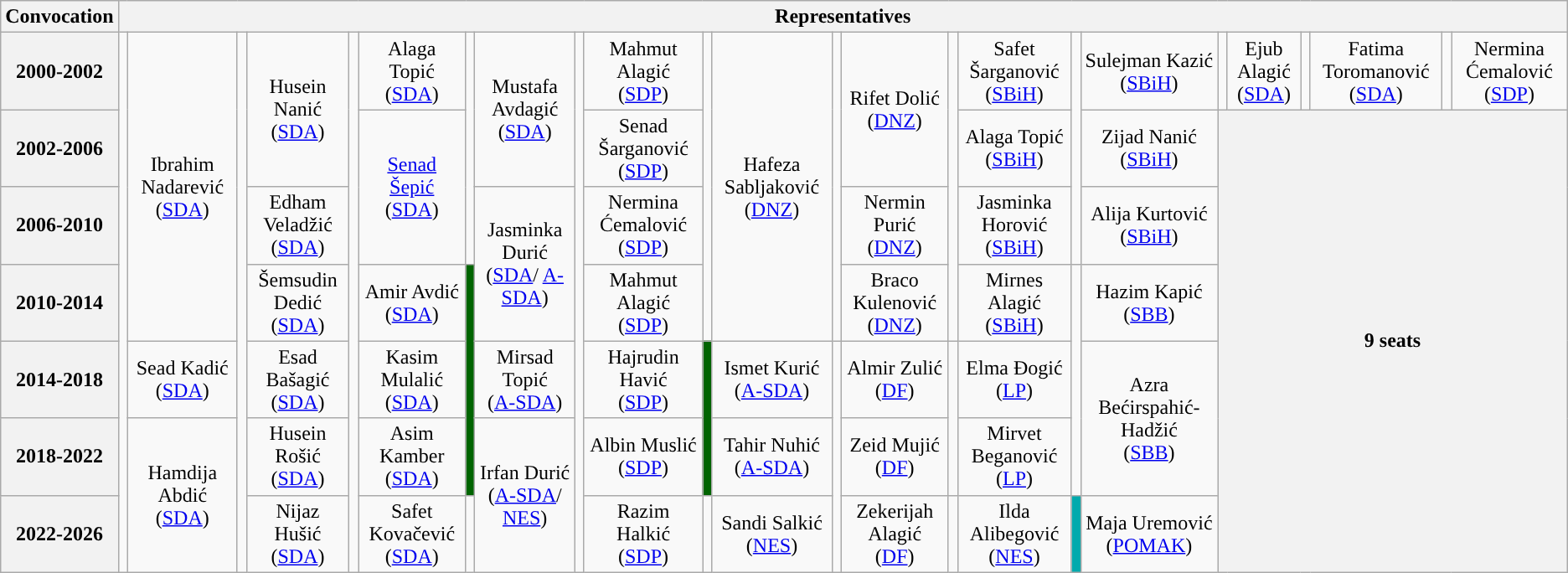<table class="wikitable" style="text-align:center">
<tr>
<th>Convocation</th>
<th colspan=24>Representatives</th>
</tr>
<tr>
<th>2000-2002</th>
<td rowspan=7; style="background-color: "></td>
<td rowspan=4>Ibrahim Nadarević<br>(<a href='#'>SDA</a>)</td>
<td rowspan=7; style="background-color: "></td>
<td rowspan=2>Husein Nanić<br>(<a href='#'>SDA</a>)</td>
<td rowspan=7; style="background-color: "></td>
<td rowspan=1>Alaga Topić<br>(<a href='#'>SDA</a>)</td>
<td rowspan=3; style="background-color: "></td>
<td rowspan=2>Mustafa Avdagić<br>(<a href='#'>SDA</a>)</td>
<td rowspan=7; style="background-color: "></td>
<td rowspan=1>Mahmut Alagić<br>(<a href='#'>SDP</a>)</td>
<td rowspan=4; style="background-color: "></td>
<td rowspan=4>Hafeza Sabljaković<br>(<a href='#'>DNZ</a>)</td>
<td rowspan=4; style="background-color: "></td>
<td rowspan=2>Rifet Dolić<br>(<a href='#'>DNZ</a>)</td>
<td rowspan=4; style="background-color: "></td>
<td rowspan=1>Safet Šarganović<br>(<a href='#'>SBiH</a>)</td>
<td rowspan=3; style="background-color: "></td>
<td rowspan=1>Sulejman Kazić<br>(<a href='#'>SBiH</a>)</td>
<td rowspan=1; style="background-color: "></td>
<td rowspan=1>Ejub Alagić<br>(<a href='#'>SDA</a>)</td>
<td rowspan=1; style="background-color: "></td>
<td rowspan=1>Fatima Toromanović<br>(<a href='#'>SDA</a>)</td>
<td rowspan=1; style="background-color: "></td>
<td rowspan=1>Nermina Ćemalović<br>(<a href='#'>SDP</a>)</td>
</tr>
<tr>
<th>2002-2006</th>
<td rowspan=2><a href='#'>Senad Šepić</a><br>(<a href='#'>SDA</a>)</td>
<td rowspan=1>Senad Šarganović<br>(<a href='#'>SDP</a>)</td>
<td rowspan=1>Alaga Topić<br>(<a href='#'>SBiH</a>)</td>
<td rowspan=1>Zijad Nanić<br>(<a href='#'>SBiH</a>)</td>
<th colspan=6; rowspan=7>9 seats</th>
</tr>
<tr>
<th>2006-2010</th>
<td rowspan=1>Edham Veladžić<br>(<a href='#'>SDA</a>)</td>
<td rowspan=2>Jasminka Durić<br>(<a href='#'>SDA</a>/ <a href='#'>A-SDA</a>)</td>
<td rowspan=1>Nermina Ćemalović<br>(<a href='#'>SDP</a>)</td>
<td rowspan=1>Nermin Purić<br>(<a href='#'>DNZ</a>)</td>
<td rowspan=1>Jasminka Horović<br>(<a href='#'>SBiH</a>)</td>
<td rowspan=1>Alija Kurtović<br>(<a href='#'>SBiH</a>)</td>
</tr>
<tr>
<th>2010-2014</th>
<td rowspan=1>Šemsudin Dedić<br>(<a href='#'>SDA</a>)</td>
<td rowspan=1>Amir Avdić<br>(<a href='#'>SDA</a>)</td>
<td rowspan=3; style="background:darkgreen"></td>
<td rowspan=1>Mahmut Alagić<br>(<a href='#'>SDP</a>)</td>
<td rowspan=1>Braco Kulenović<br>(<a href='#'>DNZ</a>)</td>
<td rowspan=1>Mirnes Alagić<br>(<a href='#'>SBiH</a>)</td>
<td rowspan=3; style="background-color: "></td>
<td rowspan=1>Hazim Kapić<br>(<a href='#'>SBB</a>)</td>
</tr>
<tr>
<th>2014-2018</th>
<td rowspan=1>Sead Kadić<br>(<a href='#'>SDA</a>)</td>
<td rowspan=1>Esad Bašagić<br>(<a href='#'>SDA</a>)</td>
<td rowspan=1>Kasim Mulalić<br>(<a href='#'>SDA</a>)</td>
<td rowspan=1>Mirsad Topić<br>(<a href='#'>A-SDA</a>)</td>
<td rowspan=1>Hajrudin Havić<br>(<a href='#'>SDP</a>)</td>
<td rowspan=2; style="background:darkgreen"></td>
<td rowspan=1>Ismet Kurić<br>(<a href='#'>A-SDA</a>)</td>
<td rowspan=3; style="background-color: "></td>
<td rowspan=1>Almir Zulić<br>(<a href='#'>DF</a>)</td>
<td rowspan=2; style="background-color: "></td>
<td rowspan=1>Elma Đogić<br>(<a href='#'>LP</a>)</td>
<td rowspan=2>Azra Bećirspahić-Hadžić<br>(<a href='#'>SBB</a>)</td>
</tr>
<tr>
<th>2018-2022</th>
<td rowspan=2>Hamdija Abdić<br>(<a href='#'>SDA</a>)</td>
<td rowspan=1>Husein Rošić<br>(<a href='#'>SDA</a>)</td>
<td rowspan=1>Asim Kamber<br>(<a href='#'>SDA</a>)</td>
<td rowspan=2>Irfan Durić<br>(<a href='#'>A-SDA</a>/<br><a href='#'>NES</a>)</td>
<td rowspan=1>Albin Muslić<br>(<a href='#'>SDP</a>)</td>
<td rowspan=1>Tahir Nuhić<br>(<a href='#'>A-SDA</a>)</td>
<td rowspan=1>Zeid Mujić<br>(<a href='#'>DF</a>)</td>
<td rowspan=1>Mirvet Beganović<br>(<a href='#'>LP</a>)</td>
</tr>
<tr>
<th>2022-2026</th>
<td rowspan=1>Nijaz Hušić<br>(<a href='#'>SDA</a>)</td>
<td rowspan=1>Safet Kovačević<br>(<a href='#'>SDA</a>)</td>
<td rowspan=1; style="background-color: "></td>
<td rowspan=1>Razim Halkić<br>(<a href='#'>SDP</a>)</td>
<td rowspan=1; style="background-color: "></td>
<td rowspan=1>Sandi Salkić<br>(<a href='#'>NES</a>)</td>
<td rowspan=1>Zekerijah Alagić<br>(<a href='#'>DF</a>)</td>
<td rowspan=1; style="background-color: "></td>
<td rowspan=1>Ilda Alibegović<br>(<a href='#'>NES</a>)</td>
<td rowspan=1; style="background-color: #00AAAD"></td>
<td rowspan=1>Maja Uremović<br>(<a href='#'>POMAK</a>)</td>
</tr>
</table>
